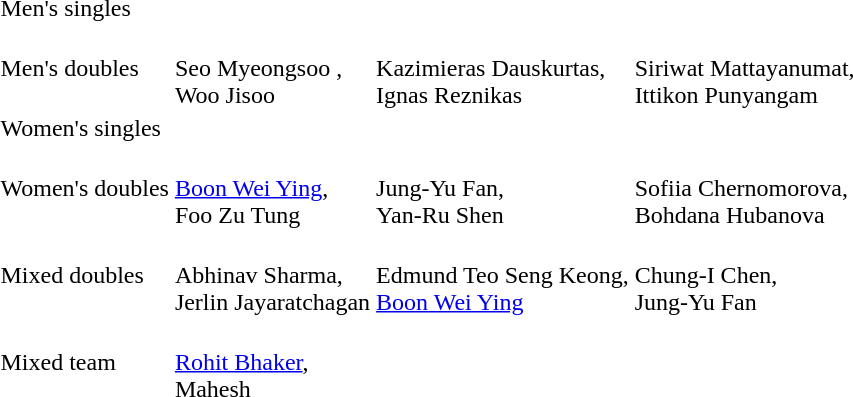<table>
<tr>
<td>Men's singles</td>
<td></td>
<td></td>
<td></td>
</tr>
<tr>
<td>Men's doubles</td>
<td><br>Seo Myeongsoo ,<br>Woo Jisoo</td>
<td><br>Kazimieras Dauskurtas,<br>Ignas Reznikas</td>
<td><br>Siriwat Mattayanumat,<br>Ittikon Punyangam</td>
</tr>
<tr>
<td>Women's singles</td>
<td></td>
<td></td>
<td></td>
</tr>
<tr>
<td>Women's doubles</td>
<td><br><a href='#'>Boon Wei Ying</a>,<br>Foo Zu Tung</td>
<td><br>Jung-Yu Fan,<br>Yan-Ru Shen</td>
<td><br>Sofiia Chernomorova,<br>Bohdana Hubanova</td>
</tr>
<tr>
<td>Mixed doubles</td>
<td><br>Abhinav Sharma,<br>Jerlin Jayaratchagan</td>
<td><br>Edmund Teo Seng Keong,<br><a href='#'>Boon Wei Ying</a></td>
<td><br>Chung-I Chen,<br>Jung-Yu Fan</td>
</tr>
<tr>
<td>Mixed team</td>
<td><br><a href='#'>Rohit Bhaker</a>,<br>Mahesh</td>
<td></td>
<td></td>
</tr>
</table>
